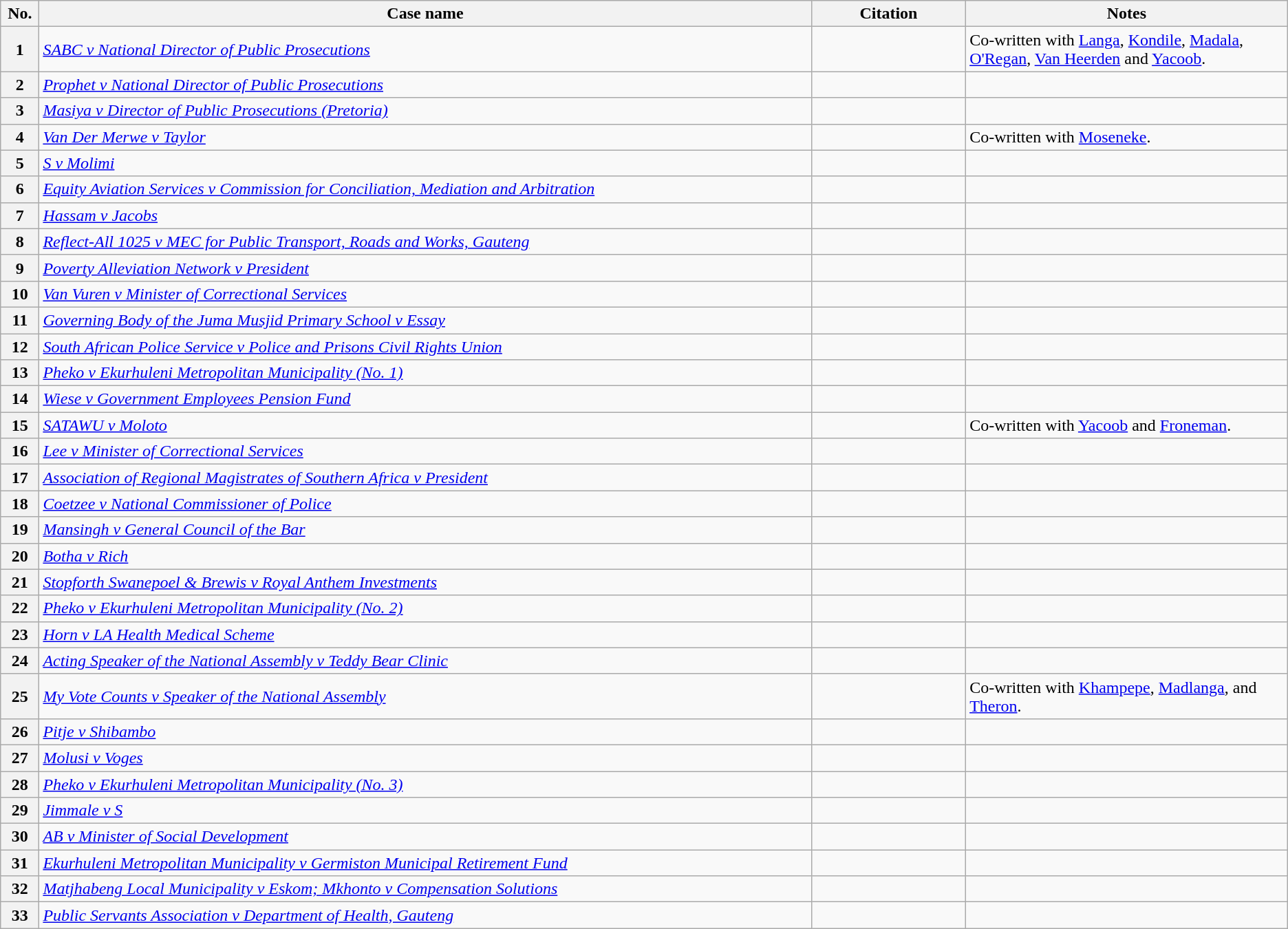<table class="wikitable sortable">
<tr>
<th style="width:3%">No.</th>
<th style="width:60">Case name</th>
<th style="width:12%">Citation</th>
<th style="width:25%">Notes</th>
</tr>
<tr>
<th>1</th>
<td><em><a href='#'>SABC v National Director of Public Prosecutions</a></em></td>
<td></td>
<td>Co-written with <a href='#'>Langa</a>, <a href='#'>Kondile</a>, <a href='#'>Madala</a>, <a href='#'>O'Regan</a>, <a href='#'>Van Heerden</a> and <a href='#'>Yacoob</a>.</td>
</tr>
<tr>
<th>2</th>
<td><em><a href='#'>Prophet v National Director of Public Prosecutions</a></em></td>
<td></td>
<td></td>
</tr>
<tr>
<th>3</th>
<td><em><a href='#'>Masiya v Director of Public Prosecutions (Pretoria)</a></em></td>
<td></td>
<td></td>
</tr>
<tr>
<th>4</th>
<td><em><a href='#'>Van Der Merwe v Taylor</a></em></td>
<td></td>
<td>Co-written with <a href='#'>Moseneke</a>.</td>
</tr>
<tr>
<th>5</th>
<td><em><a href='#'>S v Molimi</a></em></td>
<td></td>
<td></td>
</tr>
<tr>
<th>6</th>
<td><em><a href='#'>Equity Aviation Services v Commission for Conciliation, Mediation and Arbitration</a></em></td>
<td></td>
<td></td>
</tr>
<tr>
<th>7</th>
<td><em><a href='#'>Hassam v Jacobs</a></em></td>
<td></td>
<td></td>
</tr>
<tr>
<th>8</th>
<td><em><a href='#'>Reflect-All 1025 v MEC for Public Transport, Roads and Works, Gauteng</a></em></td>
<td></td>
<td></td>
</tr>
<tr>
<th>9</th>
<td><em><a href='#'>Poverty Alleviation Network v President</a></em></td>
<td></td>
<td></td>
</tr>
<tr>
<th>10</th>
<td><em><a href='#'>Van Vuren v Minister of Correctional Services</a></em></td>
<td></td>
<td></td>
</tr>
<tr>
<th>11</th>
<td><em><a href='#'>Governing Body of the Juma Musjid Primary School v Essay</a></em></td>
<td></td>
<td></td>
</tr>
<tr>
<th>12</th>
<td><em><a href='#'>South African Police Service v Police and Prisons Civil Rights Union</a></em></td>
<td></td>
<td></td>
</tr>
<tr>
<th>13</th>
<td><em><a href='#'>Pheko v Ekurhuleni Metropolitan Municipality (No. 1)</a></em></td>
<td></td>
<td></td>
</tr>
<tr>
<th>14</th>
<td><em><a href='#'>Wiese v Government Employees Pension Fund</a></em></td>
<td></td>
<td></td>
</tr>
<tr>
<th>15</th>
<td><em><a href='#'>SATAWU v Moloto</a></em></td>
<td></td>
<td>Co-written with <a href='#'>Yacoob</a> and <a href='#'>Froneman</a>.</td>
</tr>
<tr>
<th>16</th>
<td><em><a href='#'>Lee v Minister of Correctional Services</a></em></td>
<td></td>
<td></td>
</tr>
<tr>
<th>17</th>
<td><em><a href='#'>Association of Regional Magistrates of Southern Africa v President</a></em></td>
<td></td>
<td></td>
</tr>
<tr>
<th>18</th>
<td><em><a href='#'>Coetzee v National Commissioner of Police</a></em></td>
<td></td>
<td></td>
</tr>
<tr>
<th>19</th>
<td><em><a href='#'>Mansingh v General Council of the Bar</a></em></td>
<td></td>
<td></td>
</tr>
<tr>
<th>20</th>
<td><em><a href='#'>Botha v Rich</a></em></td>
<td></td>
<td></td>
</tr>
<tr>
<th>21</th>
<td><em><a href='#'>Stopforth Swanepoel & Brewis v Royal Anthem Investments</a></em></td>
<td></td>
<td></td>
</tr>
<tr>
<th>22</th>
<td><em><a href='#'>Pheko v Ekurhuleni Metropolitan Municipality (No. 2)</a></em></td>
<td></td>
<td></td>
</tr>
<tr>
<th>23</th>
<td><em><a href='#'>Horn v LA Health Medical Scheme</a></em></td>
<td></td>
<td></td>
</tr>
<tr>
<th>24</th>
<td><em><a href='#'>Acting Speaker of the National Assembly v Teddy Bear Clinic</a></em></td>
<td></td>
<td></td>
</tr>
<tr>
<th>25</th>
<td><em><a href='#'>My Vote Counts v Speaker of the National Assembly</a></em></td>
<td></td>
<td>Co-written with <a href='#'>Khampepe</a>, <a href='#'>Madlanga</a>, and <a href='#'>Theron</a>.</td>
</tr>
<tr>
<th>26</th>
<td><em><a href='#'>Pitje v Shibambo</a></em></td>
<td></td>
<td></td>
</tr>
<tr>
<th>27</th>
<td><em><a href='#'>Molusi v Voges</a></em></td>
<td></td>
<td></td>
</tr>
<tr>
<th>28</th>
<td><em><a href='#'>Pheko v Ekurhuleni Metropolitan Municipality (No. 3)</a></em></td>
<td></td>
<td></td>
</tr>
<tr>
<th>29</th>
<td><em><a href='#'>Jimmale v S</a></em></td>
<td></td>
<td></td>
</tr>
<tr>
<th>30</th>
<td><em><a href='#'>AB v Minister of Social Development</a></em></td>
<td></td>
<td></td>
</tr>
<tr>
<th>31</th>
<td><em><a href='#'>Ekurhuleni Metropolitan Municipality v Germiston Municipal Retirement Fund</a></em></td>
<td></td>
<td></td>
</tr>
<tr>
<th>32</th>
<td><em><a href='#'>Matjhabeng Local Municipality v Eskom; Mkhonto v Compensation Solutions</a></em></td>
<td></td>
<td></td>
</tr>
<tr>
<th>33</th>
<td><em><a href='#'>Public Servants Association v Department of Health, Gauteng</a></em></td>
<td></td>
<td></td>
</tr>
</table>
